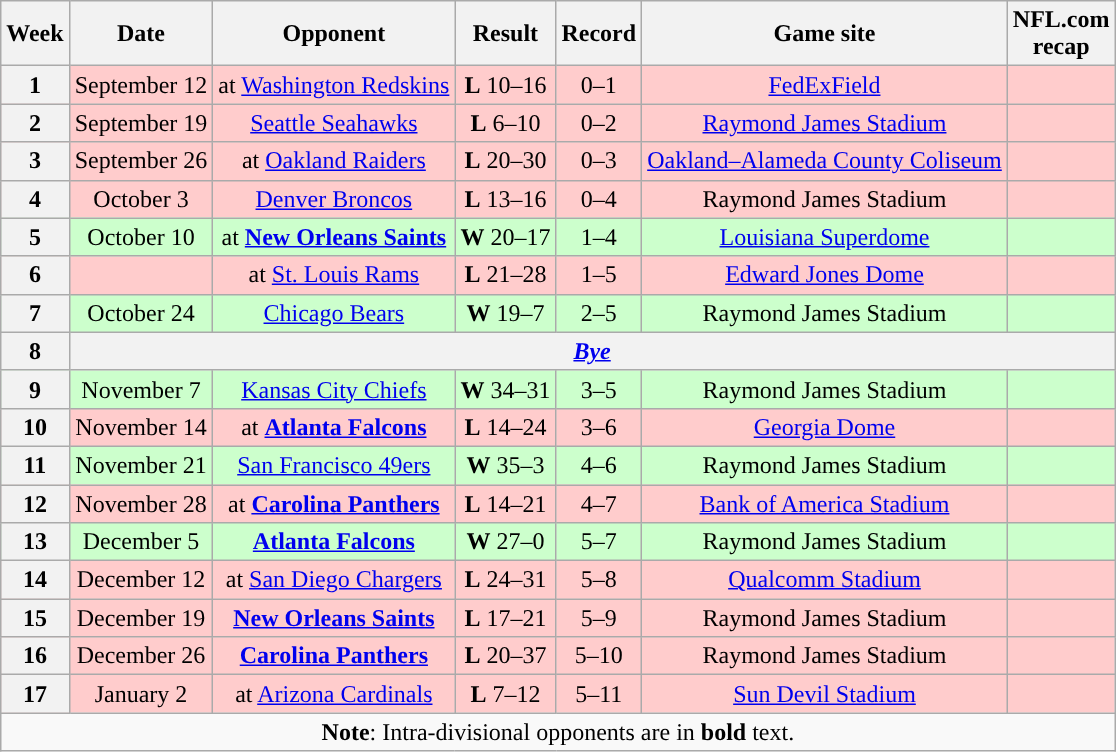<table class="wikitable" style="text-align:center">
<tr>
<th>Week</th>
<th>Date</th>
<th>Opponent</th>
<th>Result</th>
<th>Record</th>
<th>Game site</th>
<th>NFL.com<br>recap</th>
</tr>
<tr bgcolor="#fcc">
<th>1</th>
<td>September 12</td>
<td>at <a href='#'>Washington Redskins</a></td>
<td><strong>L</strong> 10–16</td>
<td>0–1</td>
<td><a href='#'>FedExField</a></td>
<td></td>
</tr>
<tr bgcolor="#fcc">
<th>2</th>
<td>September 19</td>
<td><a href='#'>Seattle Seahawks</a></td>
<td><strong>L</strong> 6–10</td>
<td>0–2</td>
<td><a href='#'>Raymond James Stadium</a></td>
<td></td>
</tr>
<tr bgcolor="#fcc">
<th>3</th>
<td>September 26</td>
<td>at <a href='#'>Oakland Raiders</a></td>
<td><strong>L</strong> 20–30</td>
<td>0–3</td>
<td><a href='#'>Oakland–Alameda County Coliseum</a></td>
<td></td>
</tr>
<tr bgcolor="#fcc">
<th>4</th>
<td>October 3</td>
<td><a href='#'>Denver Broncos</a></td>
<td><strong>L</strong> 13–16</td>
<td>0–4</td>
<td>Raymond James Stadium</td>
<td></td>
</tr>
<tr bgcolor="#cfc">
<th>5</th>
<td>October 10</td>
<td>at <strong><a href='#'>New Orleans Saints</a></strong></td>
<td><strong>W</strong> 20–17</td>
<td>1–4</td>
<td><a href='#'>Louisiana Superdome</a></td>
<td></td>
</tr>
<tr bgcolor="#fcc">
<th>6</th>
<td></td>
<td>at <a href='#'>St. Louis Rams</a></td>
<td><strong>L</strong> 21–28</td>
<td>1–5</td>
<td><a href='#'>Edward Jones Dome</a></td>
<td></td>
</tr>
<tr bgcolor="#cfc">
<th>7</th>
<td>October 24</td>
<td><a href='#'>Chicago Bears</a></td>
<td><strong>W</strong> 19–7</td>
<td>2–5</td>
<td>Raymond James Stadium</td>
<td></td>
</tr>
<tr>
<th>8</th>
<th colspan="9"><em><a href='#'>Bye</a></em></th>
</tr>
<tr bgcolor="#cfc">
<th>9</th>
<td>November 7</td>
<td><a href='#'>Kansas City Chiefs</a></td>
<td><strong>W</strong> 34–31</td>
<td>3–5</td>
<td>Raymond James Stadium</td>
<td></td>
</tr>
<tr bgcolor="#fcc">
<th>10</th>
<td>November 14</td>
<td>at <strong><a href='#'>Atlanta Falcons</a></strong></td>
<td><strong>L</strong> 14–24</td>
<td>3–6</td>
<td><a href='#'>Georgia Dome</a></td>
<td></td>
</tr>
<tr bgcolor="#cfc">
<th>11</th>
<td>November 21</td>
<td><a href='#'>San Francisco 49ers</a></td>
<td><strong>W</strong> 35–3</td>
<td>4–6</td>
<td>Raymond James Stadium</td>
<td></td>
</tr>
<tr bgcolor="#fcc">
<th>12</th>
<td>November 28</td>
<td>at <strong><a href='#'>Carolina Panthers</a></strong></td>
<td><strong>L</strong> 14–21</td>
<td>4–7</td>
<td><a href='#'>Bank of America Stadium</a></td>
<td></td>
</tr>
<tr bgcolor="#cfc">
<th>13</th>
<td>December 5</td>
<td><strong><a href='#'>Atlanta Falcons</a></strong></td>
<td><strong>W</strong> 27–0</td>
<td>5–7</td>
<td>Raymond James Stadium</td>
<td></td>
</tr>
<tr bgcolor="#fcc">
<th>14</th>
<td>December 12</td>
<td>at <a href='#'>San Diego Chargers</a></td>
<td><strong>L</strong> 24–31</td>
<td>5–8</td>
<td><a href='#'>Qualcomm Stadium</a></td>
<td></td>
</tr>
<tr bgcolor="#fcc">
<th>15</th>
<td>December 19</td>
<td><strong><a href='#'>New Orleans Saints</a></strong></td>
<td><strong>L</strong> 17–21</td>
<td>5–9</td>
<td>Raymond James Stadium</td>
<td></td>
</tr>
<tr bgcolor="#fcc">
<th>16</th>
<td>December 26</td>
<td><strong><a href='#'>Carolina Panthers</a></strong></td>
<td><strong>L</strong> 20–37</td>
<td>5–10</td>
<td>Raymond James Stadium</td>
<td></td>
</tr>
<tr bgcolor="#fcc">
<th>17</th>
<td>January 2</td>
<td>at <a href='#'>Arizona Cardinals</a></td>
<td><strong>L</strong> 7–12</td>
<td>5–11</td>
<td><a href='#'>Sun Devil Stadium</a></td>
<td></td>
</tr>
<tr>
<td colspan="7"><strong>Note</strong>: Intra-divisional opponents are in <strong>bold</strong> text.</td>
</tr>
</table>
